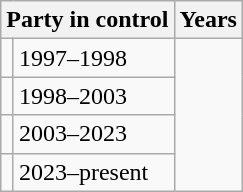<table class="wikitable">
<tr>
<th colspan="2">Party in control</th>
<th>Years</th>
</tr>
<tr>
<td></td>
<td>1997–1998</td>
</tr>
<tr>
<td></td>
<td>1998–2003</td>
</tr>
<tr>
<td></td>
<td>2003–2023</td>
</tr>
<tr>
<td></td>
<td>2023–present</td>
</tr>
</table>
